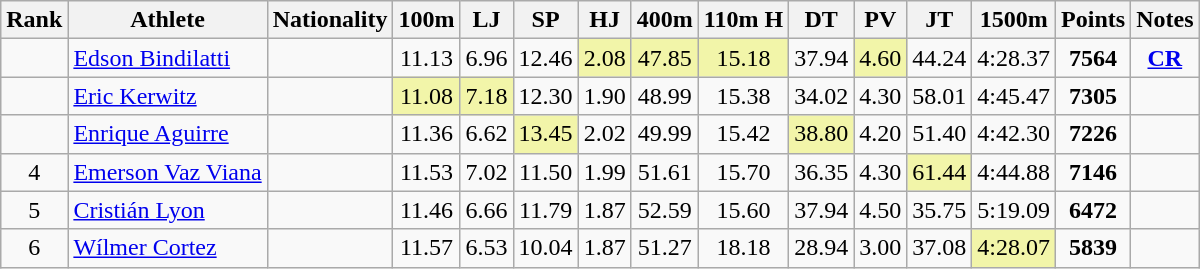<table class="wikitable sortable" style=" text-align:center;">
<tr>
<th>Rank</th>
<th>Athlete</th>
<th>Nationality</th>
<th>100m</th>
<th>LJ</th>
<th>SP</th>
<th>HJ</th>
<th>400m</th>
<th>110m H</th>
<th>DT</th>
<th>PV</th>
<th>JT</th>
<th>1500m</th>
<th>Points</th>
<th>Notes</th>
</tr>
<tr>
<td></td>
<td align=left><a href='#'>Edson Bindilatti</a></td>
<td align=left></td>
<td>11.13</td>
<td>6.96</td>
<td>12.46</td>
<td bgcolor=#F2F5A9>2.08</td>
<td bgcolor=#F2F5A9>47.85</td>
<td bgcolor=#F2F5A9>15.18</td>
<td>37.94</td>
<td bgcolor=#F2F5A9>4.60</td>
<td>44.24</td>
<td>4:28.37</td>
<td><strong>7564</strong></td>
<td><strong><a href='#'>CR</a></strong></td>
</tr>
<tr>
<td></td>
<td align=left><a href='#'>Eric Kerwitz</a></td>
<td align=left></td>
<td bgcolor=#F2F5A9>11.08</td>
<td bgcolor=#F2F5A9>7.18</td>
<td>12.30</td>
<td>1.90</td>
<td>48.99</td>
<td>15.38</td>
<td>34.02</td>
<td>4.30</td>
<td>58.01</td>
<td>4:45.47</td>
<td><strong>7305</strong></td>
<td></td>
</tr>
<tr>
<td></td>
<td align=left><a href='#'>Enrique Aguirre</a></td>
<td align=left></td>
<td>11.36</td>
<td>6.62</td>
<td bgcolor=#F2F5A9>13.45</td>
<td>2.02</td>
<td>49.99</td>
<td>15.42</td>
<td bgcolor=#F2F5A9>38.80</td>
<td>4.20</td>
<td>51.40</td>
<td>4:42.30</td>
<td><strong>7226</strong></td>
<td></td>
</tr>
<tr>
<td>4</td>
<td align=left><a href='#'>Emerson Vaz Viana</a></td>
<td align=left></td>
<td>11.53</td>
<td>7.02</td>
<td>11.50</td>
<td>1.99</td>
<td>51.61</td>
<td>15.70</td>
<td>36.35</td>
<td>4.30</td>
<td bgcolor=#F2F5A9>61.44</td>
<td>4:44.88</td>
<td><strong>7146</strong></td>
<td></td>
</tr>
<tr>
<td>5</td>
<td align=left><a href='#'>Cristián Lyon</a></td>
<td align=left></td>
<td>11.46</td>
<td>6.66</td>
<td>11.79</td>
<td>1.87</td>
<td>52.59</td>
<td>15.60</td>
<td>37.94</td>
<td>4.50</td>
<td>35.75</td>
<td>5:19.09</td>
<td><strong>6472</strong></td>
<td></td>
</tr>
<tr>
<td>6</td>
<td align=left><a href='#'>Wílmer Cortez</a></td>
<td align=left></td>
<td>11.57</td>
<td>6.53</td>
<td>10.04</td>
<td>1.87</td>
<td>51.27</td>
<td>18.18</td>
<td>28.94</td>
<td>3.00</td>
<td>37.08</td>
<td bgcolor=#F2F5A9>4:28.07</td>
<td><strong>5839</strong></td>
<td></td>
</tr>
</table>
